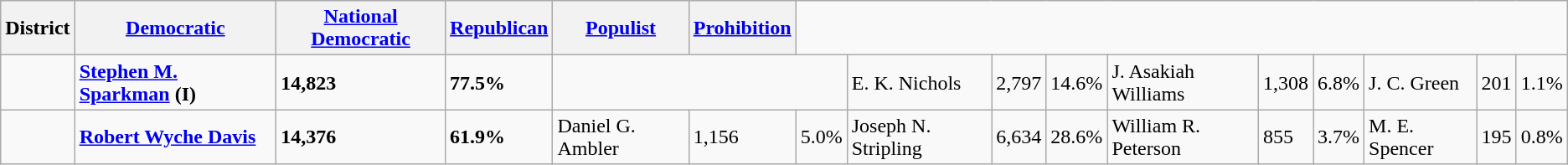<table class=wikitable>
<tr>
<th>District</th>
<th><a href='#'>Democratic</a></th>
<th><a href='#'>National Democratic</a></th>
<th><a href='#'>Republican</a></th>
<th><a href='#'>Populist</a></th>
<th><a href='#'>Prohibition</a></th>
</tr>
<tr>
<td></td>
<td><strong><a href='#'>Stephen M. Sparkman</a> (I)</strong></td>
<td><strong>14,823</strong></td>
<td><strong>77.5%</strong></td>
<td colspan=3></td>
<td>E. K. Nichols</td>
<td>2,797</td>
<td>14.6%</td>
<td>J. Asakiah Williams</td>
<td>1,308</td>
<td>6.8%</td>
<td>J. C. Green</td>
<td>201</td>
<td>1.1%</td>
</tr>
<tr>
<td></td>
<td><strong><a href='#'>Robert Wyche Davis</a></strong></td>
<td><strong>14,376</strong></td>
<td><strong>61.9%</strong></td>
<td>Daniel G. Ambler</td>
<td>1,156</td>
<td>5.0%</td>
<td>Joseph N. Stripling</td>
<td>6,634</td>
<td>28.6%</td>
<td>William R. Peterson</td>
<td>855</td>
<td>3.7%</td>
<td>M. E. Spencer</td>
<td>195</td>
<td>0.8%</td>
</tr>
</table>
